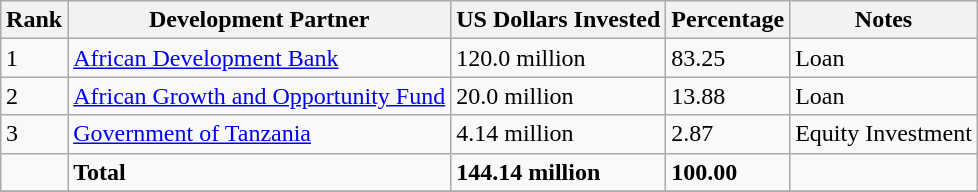<table class="wikitable sortable" style="margin: 0.5em auto">
<tr>
<th>Rank</th>
<th>Development Partner</th>
<th>US Dollars Invested</th>
<th>Percentage</th>
<th>Notes</th>
</tr>
<tr>
<td>1</td>
<td><a href='#'>African Development Bank</a></td>
<td>120.0 million</td>
<td>83.25</td>
<td>Loan</td>
</tr>
<tr>
<td>2</td>
<td><a href='#'>African Growth and Opportunity Fund</a></td>
<td>20.0 million</td>
<td>13.88</td>
<td>Loan</td>
</tr>
<tr>
<td>3</td>
<td><a href='#'>Government of Tanzania</a></td>
<td>4.14 million</td>
<td>2.87</td>
<td>Equity Investment</td>
</tr>
<tr>
<td></td>
<td><strong>Total</strong></td>
<td><strong>144.14 million</strong></td>
<td><strong>100.00</strong></td>
<td></td>
</tr>
<tr>
</tr>
</table>
